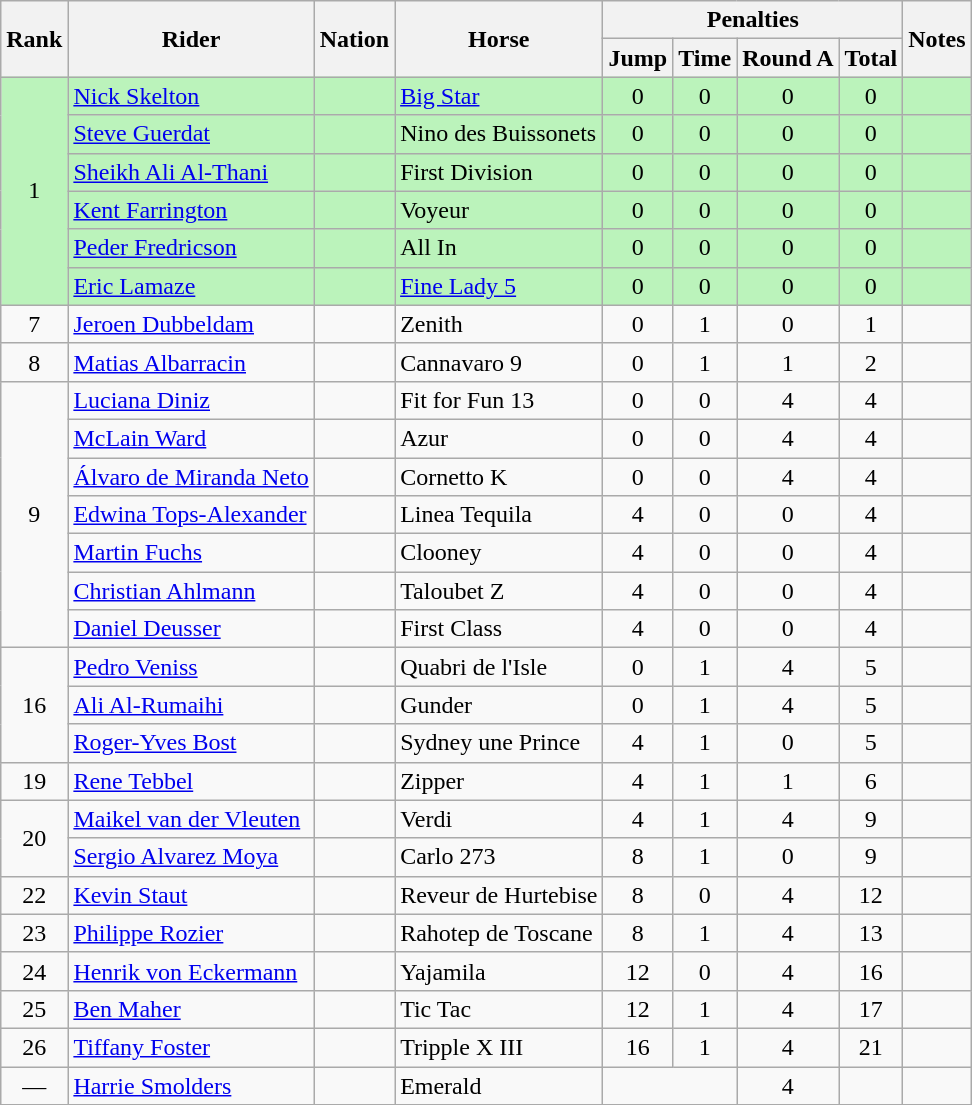<table class="wikitable sortable" style="text-align:center">
<tr>
<th rowspan="2">Rank</th>
<th rowspan="2">Rider</th>
<th rowspan=2>Nation</th>
<th rowspan="2">Horse</th>
<th colspan=4>Penalties</th>
<th rowspan=2>Notes</th>
</tr>
<tr>
<th>Jump</th>
<th>Time</th>
<th>Round A</th>
<th>Total</th>
</tr>
<tr bgcolor=bbf3bb>
<td rowspan="6">1</td>
<td align=left><a href='#'>Nick Skelton</a></td>
<td align=left></td>
<td align=left><a href='#'>Big Star</a></td>
<td>0</td>
<td>0</td>
<td>0</td>
<td>0</td>
<td></td>
</tr>
<tr bgcolor=bbf3bb>
<td align=left><a href='#'>Steve Guerdat</a></td>
<td align=left></td>
<td align=left>Nino des Buissonets</td>
<td>0</td>
<td>0</td>
<td>0</td>
<td>0</td>
<td></td>
</tr>
<tr bgcolor=bbf3bb>
<td align=left><a href='#'>Sheikh Ali Al-Thani</a></td>
<td align=left></td>
<td align=left>First Division</td>
<td>0</td>
<td>0</td>
<td>0</td>
<td>0</td>
<td></td>
</tr>
<tr bgcolor=bbf3bb>
<td align=left><a href='#'>Kent Farrington</a></td>
<td align=left></td>
<td align=left>Voyeur</td>
<td>0</td>
<td>0</td>
<td>0</td>
<td>0</td>
<td></td>
</tr>
<tr bgcolor=bbf3bb>
<td align=left><a href='#'>Peder Fredricson</a></td>
<td align=left></td>
<td align=left>All In</td>
<td>0</td>
<td>0</td>
<td>0</td>
<td>0</td>
<td></td>
</tr>
<tr bgcolor=bbf3bb>
<td align=left><a href='#'>Eric Lamaze</a></td>
<td align=left></td>
<td align=left><a href='#'>Fine Lady 5</a></td>
<td>0</td>
<td>0</td>
<td>0</td>
<td>0</td>
<td></td>
</tr>
<tr>
<td>7</td>
<td align=left><a href='#'>Jeroen Dubbeldam</a></td>
<td align=left></td>
<td align=left>Zenith</td>
<td>0</td>
<td>1</td>
<td>0</td>
<td>1</td>
<td></td>
</tr>
<tr>
<td>8</td>
<td align=left><a href='#'>Matias Albarracin</a></td>
<td align=left></td>
<td align=left>Cannavaro 9</td>
<td>0</td>
<td>1</td>
<td>1</td>
<td>2</td>
<td></td>
</tr>
<tr>
<td rowspan="7">9</td>
<td align=left><a href='#'>Luciana Diniz</a></td>
<td align=left></td>
<td align=left>Fit for Fun 13</td>
<td>0</td>
<td>0</td>
<td>4</td>
<td>4</td>
<td></td>
</tr>
<tr>
<td align=left><a href='#'>McLain Ward</a></td>
<td align=left></td>
<td align=left>Azur</td>
<td>0</td>
<td>0</td>
<td>4</td>
<td>4</td>
<td></td>
</tr>
<tr>
<td align=left><a href='#'>Álvaro de Miranda Neto</a></td>
<td align=left></td>
<td align=left>Cornetto K</td>
<td>0</td>
<td>0</td>
<td>4</td>
<td>4</td>
<td></td>
</tr>
<tr>
<td align=left><a href='#'>Edwina Tops-Alexander</a></td>
<td align=left></td>
<td align=left>Linea Tequila</td>
<td>4</td>
<td>0</td>
<td>0</td>
<td>4</td>
<td></td>
</tr>
<tr>
<td align=left><a href='#'>Martin Fuchs</a></td>
<td align=left></td>
<td align=left>Clooney</td>
<td>4</td>
<td>0</td>
<td>0</td>
<td>4</td>
<td></td>
</tr>
<tr>
<td align=left><a href='#'>Christian Ahlmann</a></td>
<td align=left></td>
<td align=left>Taloubet Z</td>
<td>4</td>
<td>0</td>
<td>0</td>
<td>4</td>
<td></td>
</tr>
<tr>
<td align=left><a href='#'>Daniel Deusser</a></td>
<td align=left></td>
<td align=left>First Class</td>
<td>4</td>
<td>0</td>
<td>0</td>
<td>4</td>
<td></td>
</tr>
<tr>
<td rowspan="3">16</td>
<td align=left><a href='#'>Pedro Veniss</a></td>
<td align=left></td>
<td align=left>Quabri de l'Isle</td>
<td>0</td>
<td>1</td>
<td>4</td>
<td>5</td>
<td></td>
</tr>
<tr>
<td align=left><a href='#'>Ali Al-Rumaihi</a></td>
<td align=left></td>
<td align=left>Gunder</td>
<td>0</td>
<td>1</td>
<td>4</td>
<td>5</td>
<td></td>
</tr>
<tr>
<td align=left><a href='#'>Roger-Yves Bost</a></td>
<td align=left></td>
<td align=left>Sydney une Prince</td>
<td>4</td>
<td>1</td>
<td>0</td>
<td>5</td>
<td></td>
</tr>
<tr>
<td>19</td>
<td align=left><a href='#'>Rene Tebbel</a></td>
<td align=left></td>
<td align=left>Zipper</td>
<td>4</td>
<td>1</td>
<td>1</td>
<td>6</td>
<td></td>
</tr>
<tr>
<td rowspan="2">20</td>
<td align=left><a href='#'>Maikel van der Vleuten</a></td>
<td align=left></td>
<td align=left>Verdi</td>
<td>4</td>
<td>1</td>
<td>4</td>
<td>9</td>
<td></td>
</tr>
<tr>
<td align=left><a href='#'>Sergio Alvarez Moya</a></td>
<td align=left></td>
<td align=left>Carlo 273</td>
<td>8</td>
<td>1</td>
<td>0</td>
<td>9</td>
<td></td>
</tr>
<tr>
<td>22</td>
<td align=left><a href='#'>Kevin Staut</a></td>
<td align=left></td>
<td align=left>Reveur de Hurtebise</td>
<td>8</td>
<td>0</td>
<td>4</td>
<td>12</td>
<td></td>
</tr>
<tr>
<td>23</td>
<td align=left><a href='#'>Philippe Rozier</a></td>
<td align=left></td>
<td align=left>Rahotep de Toscane</td>
<td>8</td>
<td>1</td>
<td>4</td>
<td>13</td>
<td></td>
</tr>
<tr>
<td>24</td>
<td align=left><a href='#'>Henrik von Eckermann</a></td>
<td align=left></td>
<td align=left>Yajamila</td>
<td>12</td>
<td>0</td>
<td>4</td>
<td>16</td>
<td></td>
</tr>
<tr>
<td>25</td>
<td align=left><a href='#'>Ben Maher</a></td>
<td align=left></td>
<td align=left>Tic Tac</td>
<td>12</td>
<td>1</td>
<td>4</td>
<td>17</td>
<td></td>
</tr>
<tr>
<td>26</td>
<td align=left><a href='#'>Tiffany Foster</a></td>
<td align=left></td>
<td align=left>Tripple X III</td>
<td>16</td>
<td>1</td>
<td>4</td>
<td>21</td>
<td></td>
</tr>
<tr>
<td data-sort-value=27>—</td>
<td align=left><a href='#'>Harrie Smolders</a></td>
<td align=left></td>
<td align=left>Emerald</td>
<td colspan=2 data-sort-value=99></td>
<td>4</td>
<td data-sort-value=99></td>
<td></td>
</tr>
</table>
